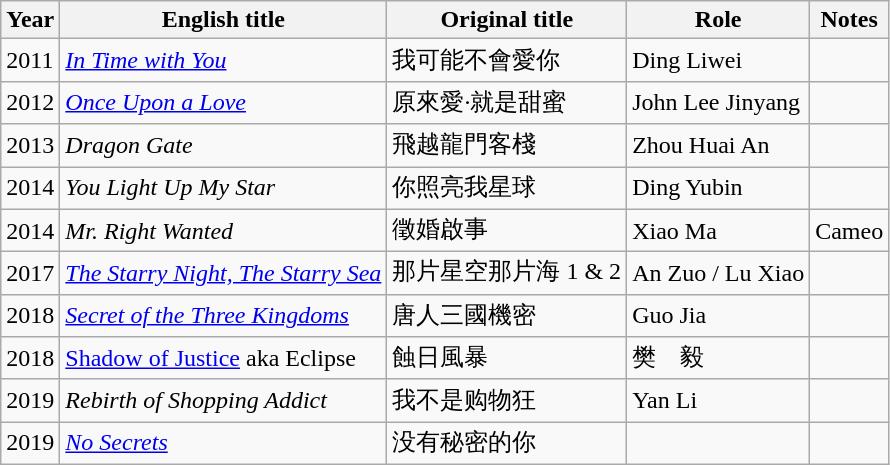<table class="wikitable sortable">
<tr>
<th>Year</th>
<th>English title</th>
<th>Original title</th>
<th>Role</th>
<th class="unsortable">Notes</th>
</tr>
<tr>
<td>2011</td>
<td><em><a href='#'>In Time with You</a></em></td>
<td>我可能不會愛你</td>
<td>Ding Liwei</td>
<td></td>
</tr>
<tr>
<td>2012</td>
<td><em><a href='#'>Once Upon a Love</a></em></td>
<td>原來愛·就是甜蜜</td>
<td>John Lee Jinyang</td>
<td></td>
</tr>
<tr>
<td>2013</td>
<td><em>Dragon Gate</em></td>
<td>飛越龍門客棧</td>
<td>Zhou Huai An</td>
<td></td>
</tr>
<tr>
<td>2014</td>
<td><em>You Light Up My Star</em></td>
<td>你照亮我星球</td>
<td>Ding Yubin</td>
<td></td>
</tr>
<tr>
<td>2014</td>
<td><em>Mr. Right Wanted</em></td>
<td>徵婚啟事</td>
<td>Xiao Ma</td>
<td>Cameo</td>
</tr>
<tr>
<td>2017</td>
<td><em><a href='#'>The Starry Night, The Starry Sea</a></em></td>
<td>那片星空那片海 1 & 2</td>
<td>An Zuo / Lu Xiao</td>
<td></td>
</tr>
<tr>
<td>2018</td>
<td><em><a href='#'>Secret of the Three Kingdoms</a></em></td>
<td>唐人三國機密</td>
<td>Guo Jia</td>
<td></td>
</tr>
<tr>
<td>2018</td>
<td><a href='#'>Shadow of Justice</a> aka Eclipse</td>
<td>蝕日風暴</td>
<td>樊　毅</td>
<td></td>
</tr>
<tr>
<td>2019</td>
<td><em>Rebirth of Shopping Addict</em></td>
<td>我不是购物狂</td>
<td>Yan Li</td>
<td></td>
</tr>
<tr>
<td>2019</td>
<td><em><a href='#'>No Secrets</a></em></td>
<td>没有秘密的你</td>
<td></td>
</tr>
</table>
